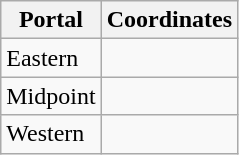<table class="wikitable">
<tr>
<th>Portal</th>
<th>Coordinates</th>
</tr>
<tr>
<td>Eastern</td>
<td></td>
</tr>
<tr>
<td>Midpoint</td>
<td></td>
</tr>
<tr>
<td>Western</td>
<td></td>
</tr>
</table>
